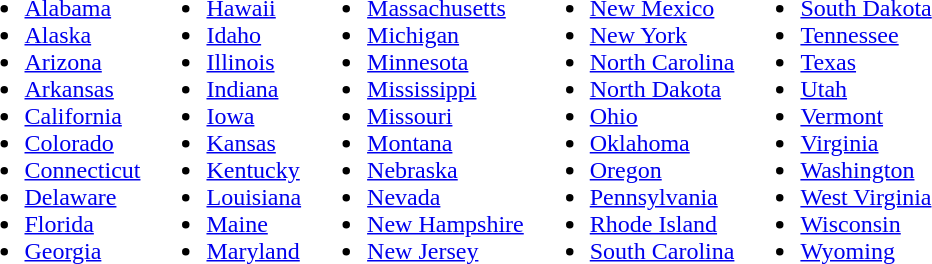<table border="0">
<tr>
<td><br><ul><li><a href='#'>Alabama</a></li><li><a href='#'>Alaska</a></li><li><a href='#'>Arizona</a></li><li><a href='#'>Arkansas</a></li><li><a href='#'>California</a></li><li><a href='#'>Colorado</a></li><li><a href='#'>Connecticut</a></li><li><a href='#'>Delaware</a></li><li><a href='#'>Florida</a></li><li><a href='#'>Georgia</a></li></ul></td>
<td><br><ul><li><a href='#'>Hawaii</a></li><li><a href='#'>Idaho</a></li><li><a href='#'>Illinois</a></li><li><a href='#'>Indiana</a></li><li><a href='#'>Iowa</a></li><li><a href='#'>Kansas</a></li><li><a href='#'>Kentucky</a></li><li><a href='#'>Louisiana</a></li><li><a href='#'>Maine</a></li><li><a href='#'>Maryland</a></li></ul></td>
<td><br><ul><li><a href='#'>Massachusetts</a></li><li><a href='#'>Michigan</a></li><li><a href='#'>Minnesota</a></li><li><a href='#'>Mississippi</a></li><li><a href='#'>Missouri</a></li><li><a href='#'>Montana</a></li><li><a href='#'>Nebraska</a></li><li><a href='#'>Nevada</a></li><li><a href='#'>New Hampshire</a></li><li><a href='#'>New Jersey</a></li></ul></td>
<td><br><ul><li><a href='#'>New Mexico</a></li><li><a href='#'>New York</a></li><li><a href='#'>North Carolina</a></li><li><a href='#'>North Dakota</a></li><li><a href='#'>Ohio</a></li><li><a href='#'>Oklahoma</a></li><li><a href='#'>Oregon</a></li><li><a href='#'>Pennsylvania</a></li><li><a href='#'>Rhode Island</a></li><li><a href='#'>South Carolina</a></li></ul></td>
<td><br><ul><li><a href='#'>South Dakota</a></li><li><a href='#'>Tennessee</a></li><li><a href='#'>Texas</a></li><li><a href='#'>Utah</a></li><li><a href='#'>Vermont</a></li><li><a href='#'>Virginia</a></li><li><a href='#'>Washington</a></li><li><a href='#'>West Virginia</a></li><li><a href='#'>Wisconsin</a></li><li><a href='#'>Wyoming</a></li></ul></td>
</tr>
</table>
